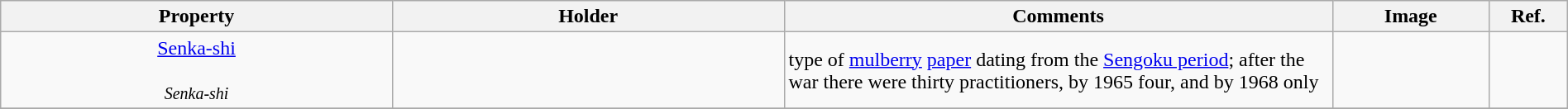<table class="wikitable sortable"  style="width:100%;">
<tr>
<th width="25%" align="left">Property</th>
<th width="25%" align="left">Holder</th>
<th width="35%" align="left" class="unsortable">Comments</th>
<th width="10%" align="left" class="unsortable">Image</th>
<th width="5%" align="left" class="unsortable">Ref.</th>
</tr>
<tr>
<td align="center"><a href='#'>Senka-shi</a><br><br><small><em>Senka-shi</em></small></td>
<td></td>
<td>type of <a href='#'>mulberry</a> <a href='#'>paper</a> dating from the <a href='#'>Sengoku period</a>; after the war there were thirty practitioners, by 1965 four, and by 1968 only </td>
<td></td>
<td></td>
</tr>
<tr>
</tr>
</table>
